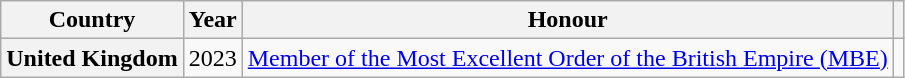<table class="wikitable plainrowheaders sortable" style="margin-right: 0;">
<tr>
<th scope="col">Country</th>
<th scope="col">Year</th>
<th scope="col">Honour</th>
<th scope="col" class="unsortable"></th>
</tr>
<tr>
<th scope="row">United Kingdom</th>
<td style="text-align:center">2023</td>
<td><a href='#'>Member of the Most Excellent Order of the British Empire (MBE)</a></td>
<td style="text-align:center"></td>
</tr>
</table>
